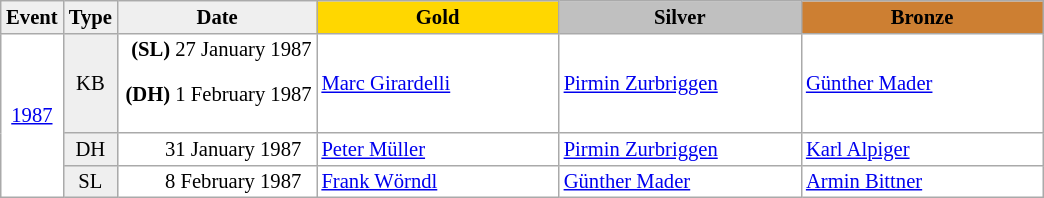<table class="wikitable plainrowheaders" style="background:#fff; font-size:86%; line-height:15px; border:grey solid 1px; border-collapse:collapse;">
<tr>
<th style="background-color: #EFEFEF;" width="35">Event</th>
<th style="background-color: #EFEFEF;" width="30">Type</th>
<th style="background-color: #EFEFEF;" width="126">Date</th>
<th style="background-color: #FFD700;" width="155">Gold</th>
<th style="background-color: #C0C0C0;" width="155">Silver</th>
<th style="background-color: #CD7F32;" width="155">Bronze</th>
</tr>
<tr>
<td align=center rowspan=3><a href='#'>1987</a></td>
<td align=center bgcolor=#EFEFEF>KB</td>
<td align=right><strong>(SL)</strong> 27 January 1987  <br><strong>(DH)</strong> 1 February 1987  </td>
<td> <a href='#'>Marc Girardelli</a></td>
<td> <a href='#'>Pirmin Zurbriggen</a></td>
<td> <a href='#'>Günther Mader</a></td>
</tr>
<tr>
<td align=center bgcolor=#EFEFEF>DH</td>
<td align=right>31 January 1987  </td>
<td> <a href='#'>Peter Müller</a></td>
<td> <a href='#'>Pirmin Zurbriggen</a></td>
<td> <a href='#'>Karl Alpiger</a></td>
</tr>
<tr>
<td align=center bgcolor=#EFEFEF>SL</td>
<td align=right>8 February 1987  </td>
<td> <a href='#'>Frank Wörndl</a></td>
<td> <a href='#'>Günther Mader</a></td>
<td> <a href='#'>Armin Bittner</a></td>
</tr>
</table>
